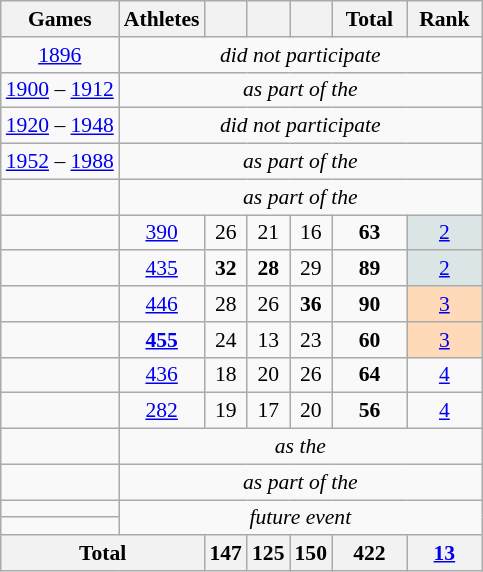<table class="wikitable" style="text-align:center; font-size:90%;">
<tr>
<th>Games</th>
<th>Athletes</th>
<th width:3em; font-weight:bold;"></th>
<th width:3em; font-weight:bold;"></th>
<th width:3em; font-weight:bold;"></th>
<th style="width:3em; font-weight:bold;">Total</th>
<th style="width:3em; font-weight:bold;">Rank</th>
</tr>
<tr>
<td align=center><a href='#'>1896</a></td>
<td colspan=6><em>did not participate</em></td>
</tr>
<tr>
<td align=center><a href='#'>1900</a> – <a href='#'>1912</a></td>
<td colspan=6><em>as part of the </em></td>
</tr>
<tr>
<td align=center><a href='#'>1920</a> – <a href='#'>1948</a></td>
<td colspan=6><em>did not participate</em></td>
</tr>
<tr>
<td align=center><a href='#'>1952</a> – <a href='#'>1988</a></td>
<td colspan=6><em>as part of the </em></td>
</tr>
<tr>
<td align=left></td>
<td colspan=6><em>as part of the </em></td>
</tr>
<tr>
<td align=left></td>
<td><a href='#'>390</a></td>
<td>26</td>
<td>21</td>
<td>16</td>
<td><strong>63</strong></td>
<td bgcolor=DCE5E5><a href='#'>2</a></td>
</tr>
<tr>
<td align=left></td>
<td><a href='#'>435</a></td>
<td><strong>32</strong></td>
<td><strong>28</strong></td>
<td>29</td>
<td><strong>89</strong></td>
<td bgcolor=DCE5E5><a href='#'>2</a></td>
</tr>
<tr>
<td align=left></td>
<td><a href='#'>446</a></td>
<td>28</td>
<td>26</td>
<td><strong>36</strong></td>
<td><strong>90</strong></td>
<td bgcolor=ffdab9><a href='#'>3</a></td>
</tr>
<tr>
<td align=left></td>
<td><a href='#'><strong>455</strong></a></td>
<td>24</td>
<td>13</td>
<td>23</td>
<td><strong>60</strong></td>
<td bgcolor=ffdab9><a href='#'>3</a></td>
</tr>
<tr>
<td align=left></td>
<td><a href='#'>436</a></td>
<td>18</td>
<td>20</td>
<td>26</td>
<td><strong>64</strong></td>
<td><a href='#'>4</a></td>
</tr>
<tr>
<td align=left></td>
<td><a href='#'>282</a></td>
<td>19</td>
<td>17</td>
<td>20</td>
<td><strong>56</strong></td>
<td><a href='#'>4</a></td>
</tr>
<tr>
<td align=left></td>
<td colspan=6><em>as the </em></td>
</tr>
<tr>
<td align=left></td>
<td colspan=6><em>as part of the </em></td>
</tr>
<tr>
<td align=left></td>
<td colspan=6 rowspan=2><em>future event</em></td>
</tr>
<tr>
<td align=left></td>
</tr>
<tr>
<th colspan=2>Total</th>
<th>147</th>
<th>125</th>
<th>150</th>
<th>422</th>
<th><a href='#'>13</a></th>
</tr>
</table>
